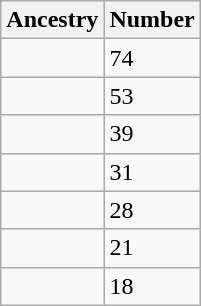<table style="float: right;" class="wikitable sortable">
<tr>
<th>Ancestry</th>
<th>Number</th>
</tr>
<tr>
<td></td>
<td>74</td>
</tr>
<tr>
<td></td>
<td>53</td>
</tr>
<tr>
<td></td>
<td>39</td>
</tr>
<tr>
<td></td>
<td>31</td>
</tr>
<tr>
<td></td>
<td>28</td>
</tr>
<tr>
<td></td>
<td>21</td>
</tr>
<tr>
<td></td>
<td>18</td>
</tr>
</table>
